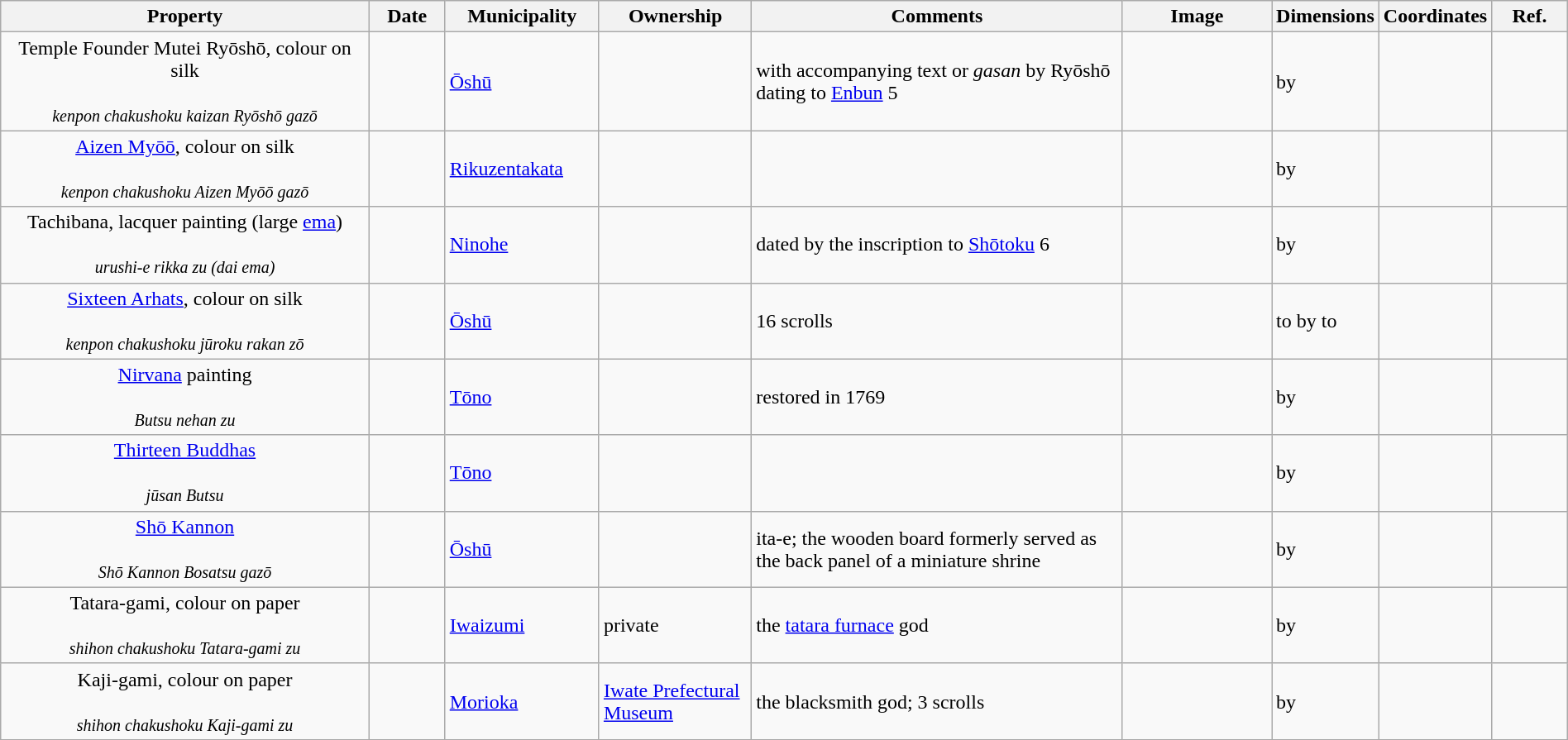<table class="wikitable sortable"  style="width:100%;">
<tr>
<th width="25%" align="left">Property</th>
<th width="5%" align="left">Date</th>
<th width="10%" align="left">Municipality</th>
<th width="10%" align="left">Ownership</th>
<th width="25%" align="left" class="unsortable">Comments</th>
<th width="10%" align="left" class="unsortable">Image</th>
<th width="5%" align="left" class="unsortable">Dimensions</th>
<th width="5%" align="left" class="unsortable">Coordinates</th>
<th width="5%" align="left" class="unsortable">Ref.</th>
</tr>
<tr>
<td align="center">Temple Founder Mutei Ryōshō, colour on silk<br><br><small><em>kenpon chakushoku kaizan Ryōshō gazō</em></small></td>
<td></td>
<td><a href='#'>Ōshū</a></td>
<td></td>
<td>with accompanying text or <em>gasan</em> by Ryōshō dating to <a href='#'>Enbun</a> 5</td>
<td align="center"></td>
<td> by </td>
<td></td>
<td></td>
</tr>
<tr>
<td align="center"><a href='#'>Aizen Myōō</a>, colour on silk<br><br><small><em>kenpon chakushoku Aizen Myōō gazō</em></small></td>
<td></td>
<td><a href='#'>Rikuzentakata</a></td>
<td></td>
<td></td>
<td></td>
<td> by </td>
<td></td>
<td></td>
</tr>
<tr>
<td align="center">Tachibana, lacquer painting (large <a href='#'>ema</a>)<br><br><small><em>urushi-e rikka zu (dai ema)</em></small></td>
<td></td>
<td><a href='#'>Ninohe</a></td>
<td></td>
<td>dated by the inscription to <a href='#'>Shōtoku</a> 6</td>
<td></td>
<td> by </td>
<td></td>
<td></td>
</tr>
<tr>
<td align="center"><a href='#'>Sixteen Arhats</a>, colour on silk<br><br><small><em>kenpon chakushoku jūroku rakan zō</em></small></td>
<td></td>
<td><a href='#'>Ōshū</a></td>
<td></td>
<td>16 scrolls</td>
<td align="center"></td>
<td> to  by  to </td>
<td></td>
<td></td>
</tr>
<tr>
<td align="center"><a href='#'>Nirvana</a> painting<br><br><small><em>Butsu nehan zu</em></small></td>
<td></td>
<td><a href='#'>Tōno</a></td>
<td></td>
<td>restored in 1769</td>
<td align="center"></td>
<td> by </td>
<td></td>
<td></td>
</tr>
<tr>
<td align="center"><a href='#'>Thirteen Buddhas</a><br><br><small><em>jūsan Butsu</em></small></td>
<td></td>
<td><a href='#'>Tōno</a></td>
<td></td>
<td></td>
<td align="center"></td>
<td> by </td>
<td></td>
<td></td>
</tr>
<tr>
<td align="center"><a href='#'>Shō Kannon</a><br><br><small><em>Shō Kannon Bosatsu gazō</em></small></td>
<td></td>
<td><a href='#'>Ōshū</a></td>
<td></td>
<td>ita-e; the wooden board formerly served as the back panel of a miniature shrine</td>
<td align="center"></td>
<td> by </td>
<td></td>
<td></td>
</tr>
<tr>
<td align="center">Tatara-gami, colour on paper<br><br><small><em>shihon chakushoku Tatara-gami zu</em></small></td>
<td></td>
<td><a href='#'>Iwaizumi</a></td>
<td>private</td>
<td>the <a href='#'>tatara furnace</a> god</td>
<td></td>
<td> by </td>
<td></td>
<td></td>
</tr>
<tr>
<td align="center">Kaji-gami, colour on paper<br><br><small><em>shihon chakushoku Kaji-gami zu</em></small></td>
<td></td>
<td><a href='#'>Morioka</a></td>
<td><a href='#'>Iwate Prefectural Museum</a></td>
<td>the blacksmith god; 3 scrolls</td>
<td></td>
<td> by </td>
<td></td>
<td></td>
</tr>
<tr>
</tr>
</table>
